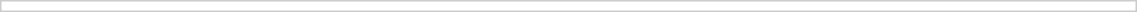<table style="border:1px solid #ccc; width:60%;">
<tr>
<td></td>
<td style="text-align:right; vertical-align:top;"></td>
</tr>
</table>
